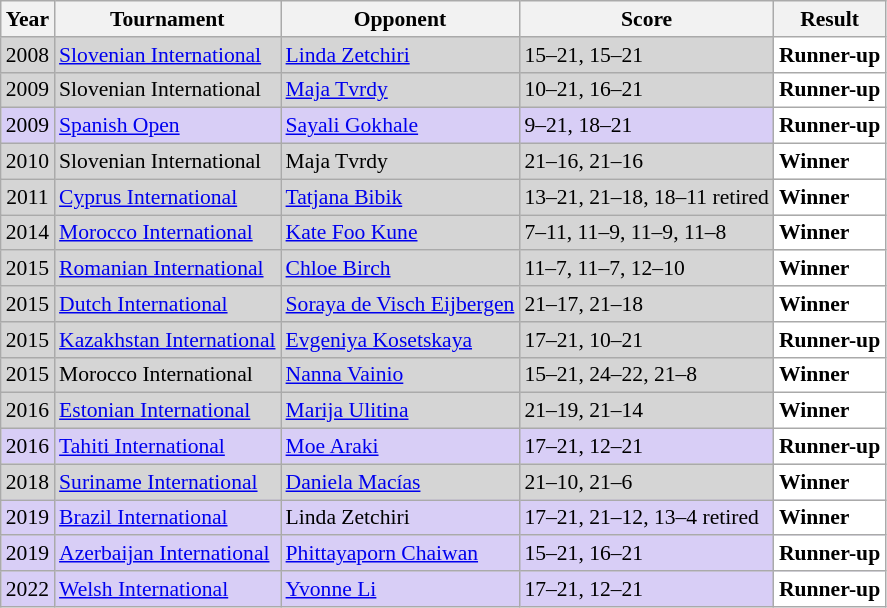<table class="sortable wikitable" style="font-size: 90%;">
<tr>
<th>Year</th>
<th>Tournament</th>
<th>Opponent</th>
<th>Score</th>
<th>Result</th>
</tr>
<tr style="background:#D5D5D5">
<td align="center">2008</td>
<td align="left"><a href='#'>Slovenian International</a></td>
<td align="left"> <a href='#'>Linda Zetchiri</a></td>
<td align="left">15–21, 15–21</td>
<td style="text-align:left; background:white"> <strong>Runner-up</strong></td>
</tr>
<tr style="background:#D5D5D5">
<td align="center">2009</td>
<td align="left">Slovenian International</td>
<td align="left"> <a href='#'>Maja Tvrdy</a></td>
<td align="left">10–21, 16–21</td>
<td style="text-align:left; background:white"> <strong>Runner-up</strong></td>
</tr>
<tr style="background:#D8CEF6">
<td align="center">2009</td>
<td align="left"><a href='#'>Spanish Open</a></td>
<td align="left"> <a href='#'>Sayali Gokhale</a></td>
<td align="left">9–21, 18–21</td>
<td style="text-align:left; background:white"> <strong>Runner-up</strong></td>
</tr>
<tr style="background:#D5D5D5">
<td align="center">2010</td>
<td align="left">Slovenian International</td>
<td align="left"> Maja Tvrdy</td>
<td align="left">21–16, 21–16</td>
<td style="text-align:left; background:white"> <strong>Winner</strong></td>
</tr>
<tr style="background:#D5D5D5">
<td align="center">2011</td>
<td align="left"><a href='#'>Cyprus International</a></td>
<td align="left"> <a href='#'>Tatjana Bibik</a></td>
<td align="left">13–21, 21–18, 18–11 retired</td>
<td style="text-align:left; background:white"> <strong>Winner</strong></td>
</tr>
<tr style="background:#D5D5D5">
<td align="center">2014</td>
<td align="left"><a href='#'>Morocco International</a></td>
<td align="left"> <a href='#'>Kate Foo Kune</a></td>
<td align="left">7–11, 11–9, 11–9, 11–8</td>
<td style="text-align:left; background:white"> <strong>Winner</strong></td>
</tr>
<tr style="background:#D5D5D5">
<td align="center">2015</td>
<td align="left"><a href='#'>Romanian International</a></td>
<td align="left"> <a href='#'>Chloe Birch</a></td>
<td align="left">11–7, 11–7, 12–10</td>
<td style="text-align:left; background:white"> <strong>Winner</strong></td>
</tr>
<tr style="background:#D5D5D5">
<td align="center">2015</td>
<td align="left"><a href='#'>Dutch International</a></td>
<td align="left"> <a href='#'>Soraya de Visch Eijbergen</a></td>
<td align="left">21–17, 21–18</td>
<td style="text-align:left; background:white"> <strong>Winner</strong></td>
</tr>
<tr style="background:#D5D5D5">
<td align="center">2015</td>
<td align="left"><a href='#'>Kazakhstan International</a></td>
<td align="left"> <a href='#'>Evgeniya Kosetskaya</a></td>
<td align="left">17–21, 10–21</td>
<td style="text-align:left; background:white"> <strong>Runner-up</strong></td>
</tr>
<tr style="background:#D5D5D5">
<td align="center">2015</td>
<td align="left">Morocco International</td>
<td align="left"> <a href='#'>Nanna Vainio</a></td>
<td align="left">15–21, 24–22, 21–8</td>
<td style="text-align:left; background:white"> <strong>Winner</strong></td>
</tr>
<tr style="background:#D5D5D5">
<td align="center">2016</td>
<td align="left"><a href='#'>Estonian International</a></td>
<td align="left"> <a href='#'>Marija Ulitina</a></td>
<td align="left">21–19, 21–14</td>
<td style="text-align:left; background:white"> <strong>Winner</strong></td>
</tr>
<tr style="background:#D8CEF6">
<td align="center">2016</td>
<td align="left"><a href='#'>Tahiti International</a></td>
<td align="left"> <a href='#'>Moe Araki</a></td>
<td align="left">17–21, 12–21</td>
<td style="text-align:left; background:white"> <strong>Runner-up</strong></td>
</tr>
<tr style="background:#D5D5D5">
<td align="center">2018</td>
<td align="left"><a href='#'>Suriname International</a></td>
<td align="left"> <a href='#'>Daniela Macías</a></td>
<td align="left">21–10, 21–6</td>
<td style="text-align:left; background:white"> <strong>Winner</strong></td>
</tr>
<tr style="background:#D8CEF6">
<td align="center">2019</td>
<td align="left"><a href='#'>Brazil International</a></td>
<td align="left"> Linda Zetchiri</td>
<td align="left">17–21, 21–12, 13–4 retired</td>
<td style="text-align:left; background:white"> <strong>Winner</strong></td>
</tr>
<tr style="background:#D8CEF6">
<td align="center">2019</td>
<td align="left"><a href='#'>Azerbaijan International</a></td>
<td align="left"> <a href='#'>Phittayaporn Chaiwan</a></td>
<td align="left">15–21, 16–21</td>
<td style="text-align:left; background:white"> <strong>Runner-up</strong></td>
</tr>
<tr style="background:#D8CEF6">
<td align="center">2022</td>
<td align="left"><a href='#'>Welsh International</a></td>
<td align="left"> <a href='#'>Yvonne Li</a></td>
<td align="left">17–21, 12–21</td>
<td style="text-align:left; background:white"> <strong>Runner-up</strong></td>
</tr>
</table>
